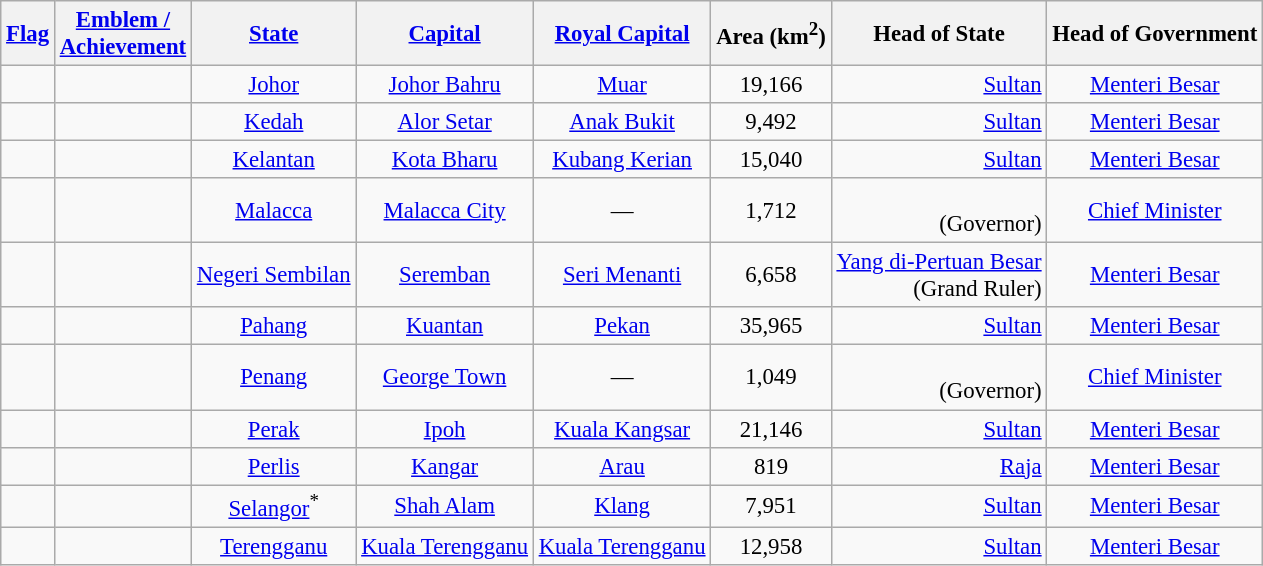<table class="wikitable noresize sortable" style="text-align:center; font-size:95%">
<tr>
<th class="unsortable"><a href='#'>Flag</a></th>
<th class="unsortable"><a href='#'>Emblem /<br>Achievement</a></th>
<th><a href='#'>State</a></th>
<th><a href='#'>Capital</a></th>
<th><a href='#'>Royal Capital</a></th>
<th>Area (km<sup>2</sup>)</th>
<th>Head of State</th>
<th>Head of Government</th>
</tr>
<tr>
<td></td>
<td></td>
<td><a href='#'>Johor</a></td>
<td><a href='#'>Johor Bahru</a></td>
<td><a href='#'>Muar</a></td>
<td>19,166</td>
<td align="right"><a href='#'>Sultan</a></td>
<td align=“right”><a href='#'>Menteri Besar</a></td>
</tr>
<tr>
<td></td>
<td></td>
<td><a href='#'>Kedah</a></td>
<td><a href='#'>Alor Setar</a></td>
<td><a href='#'>Anak Bukit</a></td>
<td>9,492</td>
<td align="right"><a href='#'>Sultan</a></td>
<td align=“right”><a href='#'>Menteri Besar</a></td>
</tr>
<tr>
<td></td>
<td></td>
<td><a href='#'>Kelantan</a></td>
<td><a href='#'>Kota Bharu</a></td>
<td><a href='#'>Kubang Kerian</a></td>
<td>15,040</td>
<td align="right"><a href='#'>Sultan</a></td>
<td align=“right”><a href='#'>Menteri Besar</a></td>
</tr>
<tr>
<td></td>
<td></td>
<td><a href='#'>Malacca</a> </td>
<td><a href='#'>Malacca City</a></td>
<td>—</td>
<td>1,712</td>
<td align="right"><br>(Governor)</td>
<td align=“right”><a href='#'>Chief Minister</a></td>
</tr>
<tr>
<td></td>
<td></td>
<td><a href='#'>Negeri Sembilan</a></td>
<td><a href='#'>Seremban</a></td>
<td><a href='#'>Seri Menanti</a></td>
<td>6,658</td>
<td align="right"><a href='#'>Yang di-Pertuan Besar</a><br>(Grand Ruler)</td>
<td align=“right”><a href='#'>Menteri Besar</a></td>
</tr>
<tr>
<td></td>
<td></td>
<td><a href='#'>Pahang</a></td>
<td><a href='#'>Kuantan</a></td>
<td><a href='#'>Pekan</a></td>
<td>35,965</td>
<td align="right"><a href='#'>Sultan</a></td>
<td align=“right”><a href='#'>Menteri Besar</a></td>
</tr>
<tr>
<td></td>
<td></td>
<td><a href='#'>Penang</a> </td>
<td><a href='#'>George Town</a></td>
<td>—</td>
<td>1,049</td>
<td align="right"><br>(Governor)</td>
<td align=“right”><a href='#'>Chief Minister</a></td>
</tr>
<tr>
<td></td>
<td></td>
<td><a href='#'>Perak</a></td>
<td><a href='#'>Ipoh</a></td>
<td><a href='#'>Kuala Kangsar</a></td>
<td>21,146</td>
<td align="right"><a href='#'>Sultan</a></td>
<td align=“right”><a href='#'>Menteri Besar</a></td>
</tr>
<tr>
<td></td>
<td></td>
<td><a href='#'>Perlis</a></td>
<td><a href='#'>Kangar</a></td>
<td><a href='#'>Arau</a></td>
<td>819</td>
<td align="right"><a href='#'>Raja</a></td>
<td align=“right”><a href='#'>Menteri Besar</a></td>
</tr>
<tr>
<td></td>
<td></td>
<td><a href='#'>Selangor</a><sup>*</sup></td>
<td><a href='#'>Shah Alam</a></td>
<td><a href='#'>Klang</a></td>
<td>7,951</td>
<td align="right"><a href='#'>Sultan</a></td>
<td align=“right”><a href='#'>Menteri Besar</a></td>
</tr>
<tr>
<td></td>
<td></td>
<td><a href='#'>Terengganu</a></td>
<td><a href='#'>Kuala Terengganu</a></td>
<td><a href='#'>Kuala Terengganu</a></td>
<td>12,958</td>
<td align="right"><a href='#'>Sultan</a></td>
<td align=“right”><a href='#'>Menteri Besar</a></td>
</tr>
</table>
